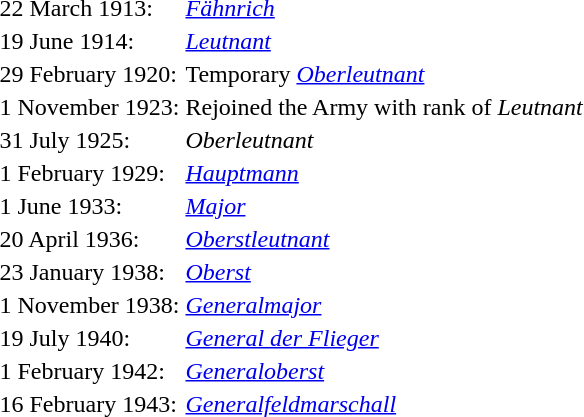<table>
<tr>
<td>22 March 1913:</td>
<td><em><a href='#'>Fähnrich</a></em></td>
</tr>
<tr>
<td>19 June 1914:</td>
<td><em><a href='#'>Leutnant</a></em></td>
</tr>
<tr>
<td>29 February 1920:</td>
<td>Temporary <em><a href='#'>Oberleutnant</a></em></td>
</tr>
<tr>
<td>1 November 1923:</td>
<td>Rejoined the Army with rank of <em>Leutnant</em></td>
</tr>
<tr>
<td>31 July 1925:</td>
<td><em>Oberleutnant</em></td>
</tr>
<tr>
<td>1 February 1929:</td>
<td><em><a href='#'>Hauptmann</a></em></td>
</tr>
<tr>
<td>1 June 1933:</td>
<td><em><a href='#'>Major</a></em></td>
</tr>
<tr>
<td>20 April 1936:</td>
<td><em><a href='#'>Oberstleutnant</a></em></td>
</tr>
<tr>
<td>23 January 1938:</td>
<td><em><a href='#'>Oberst</a></em></td>
</tr>
<tr>
<td>1 November 1938:</td>
<td><em><a href='#'>Generalmajor</a></em></td>
</tr>
<tr>
<td>19 July 1940:</td>
<td><em><a href='#'>General der Flieger</a></em></td>
</tr>
<tr>
<td>1 February 1942:</td>
<td><em><a href='#'>Generaloberst</a></em></td>
</tr>
<tr>
<td>16 February 1943:</td>
<td><em><a href='#'>Generalfeldmarschall</a></em></td>
</tr>
</table>
